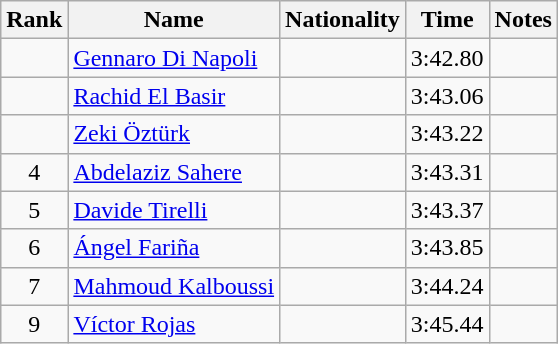<table class="wikitable sortable" style="text-align:center">
<tr>
<th>Rank</th>
<th>Name</th>
<th>Nationality</th>
<th>Time</th>
<th>Notes</th>
</tr>
<tr>
<td></td>
<td align=left><a href='#'>Gennaro Di Napoli</a></td>
<td align=left></td>
<td>3:42.80</td>
<td></td>
</tr>
<tr>
<td></td>
<td align=left><a href='#'>Rachid El Basir</a></td>
<td align=left></td>
<td>3:43.06</td>
<td></td>
</tr>
<tr>
<td></td>
<td align=left><a href='#'>Zeki Öztürk</a></td>
<td align=left></td>
<td>3:43.22</td>
<td></td>
</tr>
<tr>
<td>4</td>
<td align=left><a href='#'>Abdelaziz Sahere</a></td>
<td align=left></td>
<td>3:43.31</td>
<td></td>
</tr>
<tr>
<td>5</td>
<td align=left><a href='#'>Davide Tirelli</a></td>
<td align=left></td>
<td>3:43.37</td>
<td></td>
</tr>
<tr>
<td>6</td>
<td align=left><a href='#'>Ángel Fariña</a></td>
<td align=left></td>
<td>3:43.85</td>
<td></td>
</tr>
<tr>
<td>7</td>
<td align=left><a href='#'>Mahmoud Kalboussi</a></td>
<td align=left></td>
<td>3:44.24</td>
<td></td>
</tr>
<tr>
<td>9</td>
<td align=left><a href='#'>Víctor Rojas</a></td>
<td align=left></td>
<td>3:45.44</td>
<td></td>
</tr>
</table>
